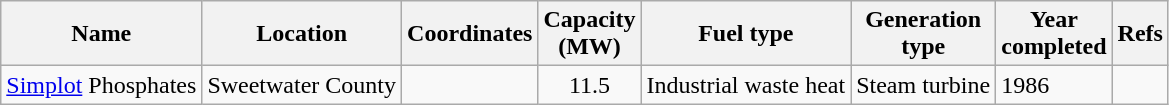<table class="wikitable sortable">
<tr>
<th>Name</th>
<th>Location</th>
<th>Coordinates</th>
<th>Capacity<br>(MW)</th>
<th>Fuel type</th>
<th>Generation<br>type</th>
<th>Year<br>completed</th>
<th>Refs</th>
</tr>
<tr>
<td><a href='#'>Simplot</a> Phosphates</td>
<td>Sweetwater County</td>
<td></td>
<td align=center>11.5</td>
<td>Industrial waste heat</td>
<td>Steam turbine</td>
<td>1986</td>
<td></td>
</tr>
</table>
